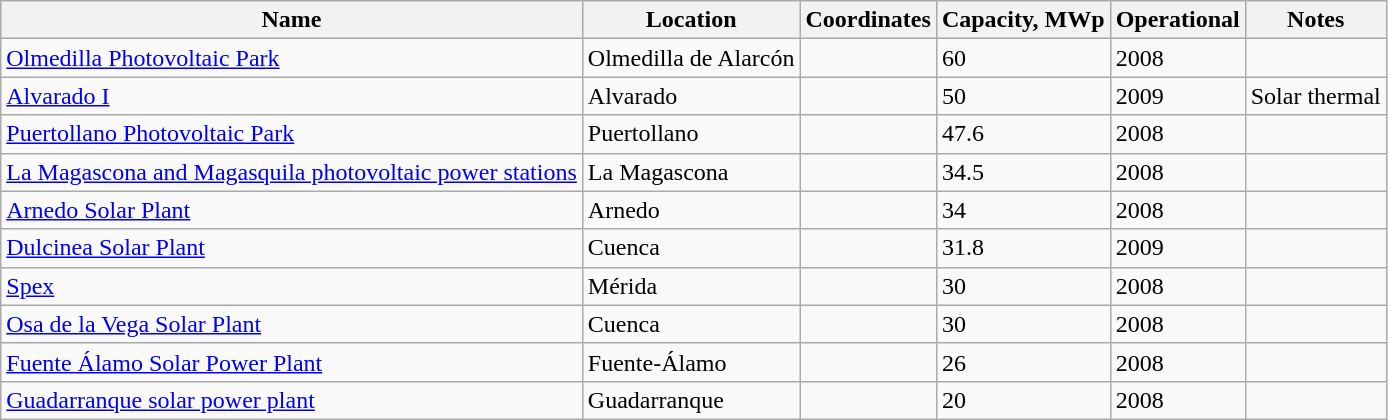<table class="wikitable sortable">
<tr>
<th>Name</th>
<th>Location</th>
<th>Coordinates</th>
<th>Capacity, MWp</th>
<th>Operational</th>
<th>Notes</th>
</tr>
<tr>
<td><a href='#'>Olmedilla Photovoltaic Park</a></td>
<td>Olmedilla de Alarcón</td>
<td></td>
<td>60</td>
<td>2008</td>
<td></td>
</tr>
<tr>
<td><a href='#'>Alvarado I</a></td>
<td>Alvarado</td>
<td></td>
<td>50</td>
<td>2009</td>
<td>Solar thermal</td>
</tr>
<tr>
<td><a href='#'>Puertollano Photovoltaic Park</a></td>
<td>Puertollano</td>
<td></td>
<td>47.6</td>
<td>2008</td>
<td></td>
</tr>
<tr>
<td><a href='#'>La Magascona and Magasquila photovoltaic power stations</a></td>
<td>La Magascona</td>
<td></td>
<td>34.5</td>
<td>2008</td>
<td></td>
</tr>
<tr>
<td><a href='#'>Arnedo Solar Plant</a></td>
<td>Arnedo</td>
<td></td>
<td>34</td>
<td>2008</td>
<td></td>
</tr>
<tr>
<td><a href='#'>Dulcinea Solar Plant</a></td>
<td>Cuenca</td>
<td></td>
<td>31.8</td>
<td>2009</td>
<td></td>
</tr>
<tr>
<td><a href='#'>Spex</a></td>
<td>Mérida</td>
<td></td>
<td>30</td>
<td>2008</td>
<td></td>
</tr>
<tr>
<td><a href='#'>Osa de la Vega Solar Plant</a></td>
<td>Cuenca</td>
<td></td>
<td>30</td>
<td>2008</td>
<td></td>
</tr>
<tr>
<td><a href='#'>Fuente Álamo Solar Power Plant</a></td>
<td>Fuente-Álamo</td>
<td></td>
<td>26</td>
<td>2008</td>
<td></td>
</tr>
<tr>
<td><a href='#'>Guadarranque solar power plant</a></td>
<td>Guadarranque</td>
<td></td>
<td>20</td>
<td>2008</td>
<td></td>
</tr>
</table>
